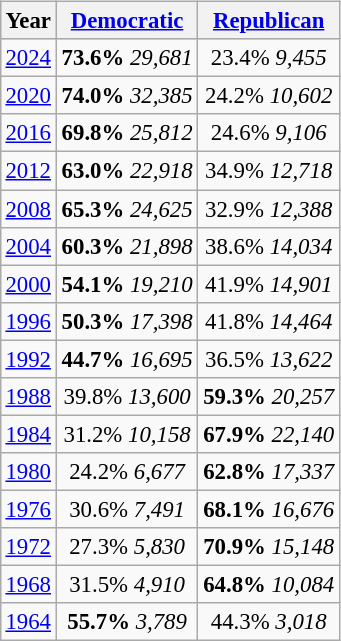<table class="wikitable"  style="float:right; margin:1em; font-size:95%;">
<tr style="background:lightgrey;">
<th>Year</th>
<th><a href='#'>Democratic</a></th>
<th><a href='#'>Republican</a></th>
</tr>
<tr>
<td align="center" ><a href='#'>2024</a></td>
<td align="center" ><strong>73.6%</strong> <em>29,681</em></td>
<td align="center" >23.4% <em>9,455</em></td>
</tr>
<tr>
<td align="center" ><a href='#'>2020</a></td>
<td align="center" ><strong>74.0%</strong> <em>32,385</em></td>
<td align="center" >24.2% <em>10,602</em></td>
</tr>
<tr>
<td align="center" ><a href='#'>2016</a></td>
<td align="center" ><strong>69.8%</strong> <em>25,812</em></td>
<td align="center" >24.6% <em>9,106</em></td>
</tr>
<tr>
<td align="center" ><a href='#'>2012</a></td>
<td align="center" ><strong>63.0%</strong> <em>22,918</em></td>
<td align="center" >34.9% <em>12,718</em></td>
</tr>
<tr>
<td align="center" ><a href='#'>2008</a></td>
<td align="center" ><strong>65.3%</strong> <em>24,625</em></td>
<td align="center" >32.9% <em>12,388</em></td>
</tr>
<tr>
<td align="center" ><a href='#'>2004</a></td>
<td align="center" ><strong>60.3%</strong> <em>21,898</em></td>
<td align="center" >38.6% <em>14,034</em></td>
</tr>
<tr>
<td align="center" ><a href='#'>2000</a></td>
<td align="center" ><strong>54.1%</strong> <em>19,210</em></td>
<td align="center" >41.9% <em>14,901</em></td>
</tr>
<tr>
<td align="center" ><a href='#'>1996</a></td>
<td align="center" ><strong>50.3%</strong> <em>17,398</em></td>
<td align="center" >41.8% <em>14,464</em></td>
</tr>
<tr>
<td align="center" ><a href='#'>1992</a></td>
<td align="center" ><strong>44.7%</strong> <em>16,695</em></td>
<td align="center" >36.5% <em>13,622</em></td>
</tr>
<tr>
<td align="center" ><a href='#'>1988</a></td>
<td align="center" >39.8% <em>13,600</em></td>
<td align="center" ><strong>59.3%</strong> <em>20,257</em></td>
</tr>
<tr>
<td align="center" ><a href='#'>1984</a></td>
<td align="center" >31.2% <em>10,158</em></td>
<td align="center" ><strong>67.9%</strong> <em>22,140</em></td>
</tr>
<tr>
<td align="center" ><a href='#'>1980</a></td>
<td align="center" >24.2% <em>6,677</em></td>
<td align="center" ><strong>62.8%</strong> <em>17,337</em></td>
</tr>
<tr>
<td align="center" ><a href='#'>1976</a></td>
<td align="center" >30.6% <em>7,491</em></td>
<td align="center" ><strong>68.1%</strong> <em>16,676</em></td>
</tr>
<tr>
<td align="center" ><a href='#'>1972</a></td>
<td align="center" >27.3% <em>5,830</em></td>
<td align="center" ><strong>70.9%</strong> <em>15,148</em></td>
</tr>
<tr>
<td align="center" ><a href='#'>1968</a></td>
<td align="center" >31.5% <em>4,910</em></td>
<td align="center" ><strong>64.8%</strong> <em>10,084</em></td>
</tr>
<tr>
<td align="center" ><a href='#'>1964</a></td>
<td align="center" ><strong>55.7%</strong> <em>3,789</em></td>
<td align="center" >44.3% <em>3,018</em></td>
</tr>
</table>
